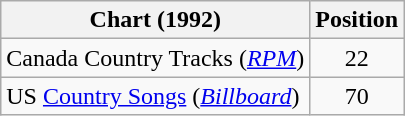<table class="wikitable sortable">
<tr>
<th scope="col">Chart (1992)</th>
<th scope="col">Position</th>
</tr>
<tr>
<td>Canada Country Tracks (<em><a href='#'>RPM</a></em>)</td>
<td align="center">22</td>
</tr>
<tr>
<td>US <a href='#'>Country Songs</a> (<em><a href='#'>Billboard</a></em>)</td>
<td align="center">70</td>
</tr>
</table>
